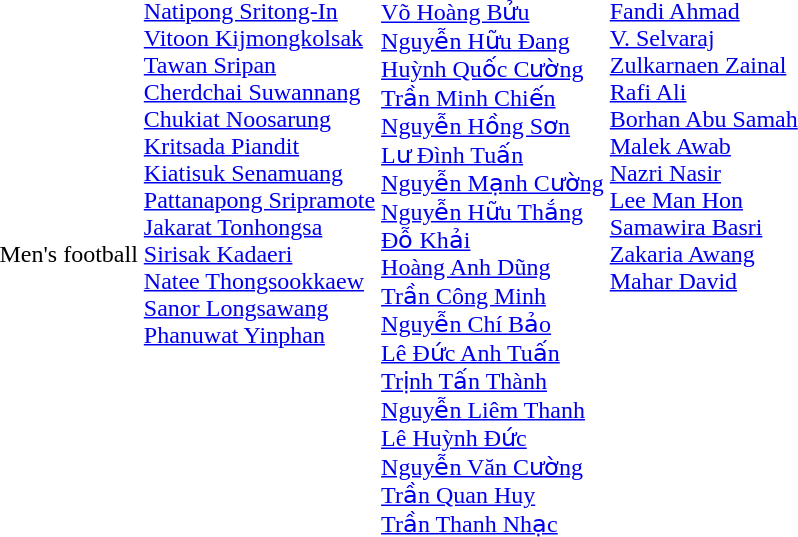<table>
<tr>
<td>Men's football</td>
<td valign=top><br><a href='#'>Natipong Sritong-In</a><br><a href='#'>Vitoon Kijmongkolsak</a><br><a href='#'>Tawan Sripan</a><br><a href='#'>Cherdchai Suwannang</a><br><a href='#'>Chukiat Noosarung</a><br><a href='#'>Kritsada Piandit</a><br><a href='#'>Kiatisuk Senamuang</a><br><a href='#'>Pattanapong Sripramote</a><br><a href='#'>Jakarat Tonhongsa</a><br><a href='#'>Sirisak Kadaeri</a><br><a href='#'>Natee Thongsookkaew</a><br><a href='#'>Sanor Longsawang</a><br><a href='#'>Phanuwat Yinphan</a></td>
<td valign=top><br><a href='#'>Võ Hoàng Bửu</a><br><a href='#'>Nguyễn Hữu Đang</a><br><a href='#'>Huỳnh Quốc Cường</a><br><a href='#'>Trần Minh Chiến</a><br><a href='#'>Nguyễn Hồng Sơn</a><br><a href='#'>Lư Đình Tuấn</a><br><a href='#'>Nguyễn Mạnh Cường</a><br><a href='#'>Nguyễn Hữu Thắng</a><br><a href='#'>Đỗ Khải</a><br><a href='#'>Hoàng Anh Dũng</a><br><a href='#'>Trần Công Minh</a><br><a href='#'>Nguyễn Chí Bảo</a><br><a href='#'>Lê Đức Anh Tuấn</a><br><a href='#'>Trịnh Tấn Thành</a><br><a href='#'>Nguyễn Liêm Thanh</a><br><a href='#'>Lê Huỳnh Đức</a><br><a href='#'>Nguyễn Văn Cường</a><br><a href='#'>Trần Quan Huy</a><br><a href='#'>Trần Thanh Nhạc</a></td>
<td valign=top><br><a href='#'>Fandi Ahmad</a><br><a href='#'>V. Selvaraj</a><br><a href='#'>Zulkarnaen Zainal</a><br><a href='#'>Rafi Ali</a><br><a href='#'>Borhan Abu Samah</a><br><a href='#'>Malek Awab</a><br><a href='#'>Nazri Nasir</a><br><a href='#'>Lee Man Hon</a><br><a href='#'>Samawira Basri</a><br><a href='#'>Zakaria Awang</a><br><a href='#'>Mahar David</a></td>
</tr>
</table>
